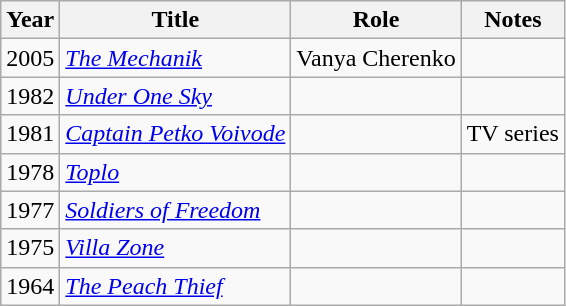<table class="wikitable sortable">
<tr>
<th>Year</th>
<th>Title</th>
<th>Role</th>
<th class="unsortable">Notes</th>
</tr>
<tr>
<td>2005</td>
<td><em><a href='#'>The Mechanik</a></em></td>
<td>Vanya Cherenko</td>
<td></td>
</tr>
<tr>
<td>1982</td>
<td><em><a href='#'>Under One Sky</a></em></td>
<td></td>
<td></td>
</tr>
<tr>
<td>1981</td>
<td><em><a href='#'>Captain Petko Voivode</a></em></td>
<td></td>
<td>TV series</td>
</tr>
<tr>
<td>1978</td>
<td><em><a href='#'>Toplo</a></em></td>
<td></td>
<td></td>
</tr>
<tr>
<td>1977</td>
<td><em><a href='#'>Soldiers of Freedom</a></em></td>
<td></td>
<td></td>
</tr>
<tr>
<td>1975</td>
<td><em><a href='#'>Villa Zone</a></em></td>
<td></td>
<td></td>
</tr>
<tr>
<td>1964</td>
<td><em><a href='#'>The Peach Thief</a></em></td>
<td></td>
<td></td>
</tr>
</table>
